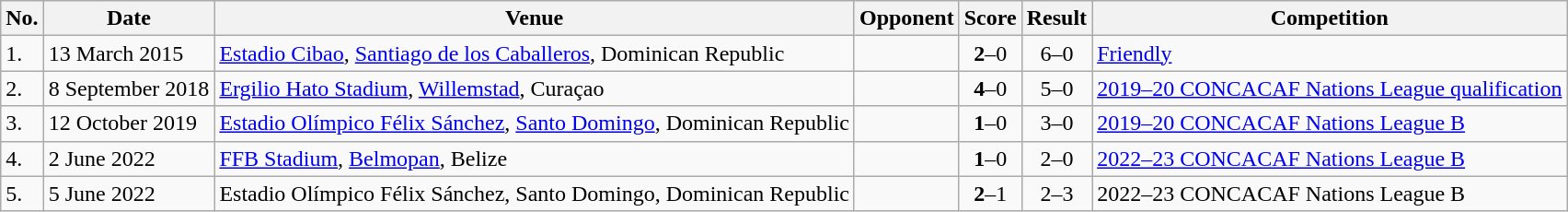<table class="wikitable" style="font-size:100%;">
<tr>
<th>No.</th>
<th>Date</th>
<th>Venue</th>
<th>Opponent</th>
<th>Score</th>
<th>Result</th>
<th>Competition</th>
</tr>
<tr>
<td>1.</td>
<td>13 March 2015</td>
<td><a href='#'>Estadio Cibao</a>, <a href='#'>Santiago de los Caballeros</a>, Dominican Republic</td>
<td></td>
<td align=center><strong>2</strong>–0</td>
<td align=center>6–0</td>
<td><a href='#'>Friendly</a></td>
</tr>
<tr>
<td>2.</td>
<td>8 September 2018</td>
<td><a href='#'>Ergilio Hato Stadium</a>, <a href='#'>Willemstad</a>, Curaçao</td>
<td></td>
<td align=center><strong>4</strong>–0</td>
<td align=center>5–0</td>
<td><a href='#'>2019–20 CONCACAF Nations League qualification</a></td>
</tr>
<tr>
<td>3.</td>
<td>12 October 2019</td>
<td><a href='#'>Estadio Olímpico Félix Sánchez</a>, <a href='#'>Santo Domingo</a>, Dominican Republic</td>
<td></td>
<td align=center><strong>1</strong>–0</td>
<td align=center>3–0</td>
<td><a href='#'>2019–20 CONCACAF Nations League B</a></td>
</tr>
<tr>
<td>4.</td>
<td>2 June 2022</td>
<td><a href='#'>FFB Stadium</a>, <a href='#'>Belmopan</a>, Belize</td>
<td></td>
<td align=center><strong>1</strong>–0</td>
<td align=center>2–0</td>
<td><a href='#'>2022–23 CONCACAF Nations League B</a></td>
</tr>
<tr>
<td>5.</td>
<td>5 June 2022</td>
<td>Estadio Olímpico Félix Sánchez, Santo Domingo, Dominican Republic</td>
<td></td>
<td align=center><strong>2</strong>–1</td>
<td align=center>2–3</td>
<td>2022–23 CONCACAF Nations League B</td>
</tr>
</table>
